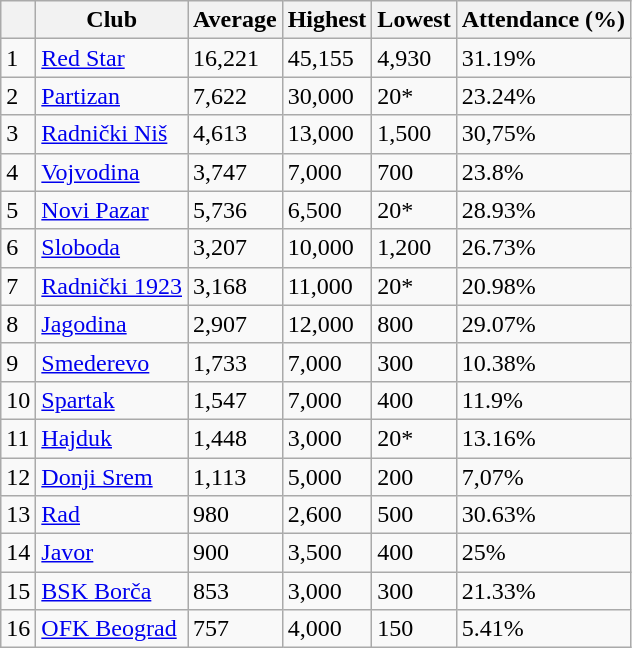<table class="wikitable sortable">
<tr>
<th></th>
<th>Club</th>
<th>Average</th>
<th>Highest</th>
<th>Lowest</th>
<th>Attendance (%)</th>
</tr>
<tr>
<td>1</td>
<td><a href='#'>Red Star</a></td>
<td>16,221</td>
<td>45,155</td>
<td>4,930</td>
<td>31.19%</td>
</tr>
<tr>
<td>2</td>
<td><a href='#'>Partizan</a></td>
<td>7,622</td>
<td>30,000</td>
<td>20*</td>
<td>23.24%</td>
</tr>
<tr>
<td>3</td>
<td><a href='#'>Radnički Niš</a></td>
<td>4,613</td>
<td>13,000</td>
<td>1,500</td>
<td>30,75%</td>
</tr>
<tr>
<td>4</td>
<td><a href='#'>Vojvodina</a></td>
<td>3,747</td>
<td>7,000</td>
<td>700</td>
<td>23.8%</td>
</tr>
<tr>
<td>5</td>
<td><a href='#'>Novi Pazar</a></td>
<td>5,736</td>
<td>6,500</td>
<td>20*</td>
<td>28.93%</td>
</tr>
<tr>
<td>6</td>
<td><a href='#'>Sloboda</a></td>
<td>3,207</td>
<td>10,000</td>
<td>1,200</td>
<td>26.73%</td>
</tr>
<tr>
<td>7</td>
<td><a href='#'>Radnički 1923</a></td>
<td>3,168</td>
<td>11,000</td>
<td>20*</td>
<td>20.98%</td>
</tr>
<tr>
<td>8</td>
<td><a href='#'>Jagodina</a></td>
<td>2,907</td>
<td>12,000</td>
<td>800</td>
<td>29.07%</td>
</tr>
<tr>
<td>9</td>
<td><a href='#'>Smederevo</a></td>
<td>1,733</td>
<td>7,000</td>
<td>300</td>
<td>10.38%</td>
</tr>
<tr>
<td>10</td>
<td><a href='#'>Spartak</a></td>
<td>1,547</td>
<td>7,000</td>
<td>400</td>
<td>11.9%</td>
</tr>
<tr>
<td>11</td>
<td><a href='#'>Hajduk</a></td>
<td>1,448</td>
<td>3,000</td>
<td>20*</td>
<td>13.16%</td>
</tr>
<tr>
<td>12</td>
<td><a href='#'>Donji Srem</a></td>
<td>1,113</td>
<td>5,000</td>
<td>200</td>
<td>7,07%</td>
</tr>
<tr>
<td>13</td>
<td><a href='#'>Rad</a></td>
<td>980</td>
<td>2,600</td>
<td>500</td>
<td>30.63%</td>
</tr>
<tr>
<td>14</td>
<td><a href='#'>Javor</a></td>
<td>900</td>
<td>3,500</td>
<td>400</td>
<td>25%</td>
</tr>
<tr>
<td>15</td>
<td><a href='#'>BSK Borča</a></td>
<td>853</td>
<td>3,000</td>
<td>300</td>
<td>21.33%</td>
</tr>
<tr>
<td>16</td>
<td><a href='#'>OFK Beograd</a></td>
<td>757</td>
<td>4,000</td>
<td>150</td>
<td>5.41%</td>
</tr>
</table>
